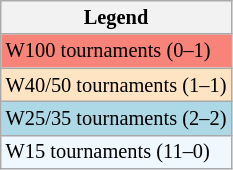<table class="wikitable" style="font-size:85%">
<tr>
<th>Legend</th>
</tr>
<tr style="background:#f88379;">
<td>W100 tournaments (0–1)</td>
</tr>
<tr style="background:#ffe4c4;">
<td>W40/50 tournaments (1–1)</td>
</tr>
<tr style="background:lightblue;">
<td>W25/35 tournaments (2–2)</td>
</tr>
<tr style="background:#f0f8ff;">
<td>W15 tournaments (11–0)</td>
</tr>
</table>
